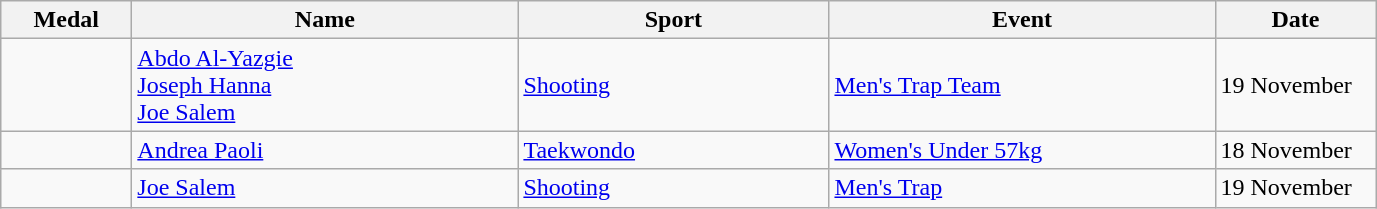<table class="wikitable sortable" style="font-size:100%">
<tr>
<th width="80">Medal</th>
<th width="250">Name</th>
<th width="200">Sport</th>
<th width="250">Event</th>
<th width="100">Date</th>
</tr>
<tr>
<td></td>
<td><a href='#'>Abdo Al-Yazgie</a><br><a href='#'>Joseph Hanna</a><br><a href='#'>Joe Salem</a></td>
<td><a href='#'>Shooting</a></td>
<td><a href='#'>Men's Trap Team</a></td>
<td>19 November</td>
</tr>
<tr>
<td></td>
<td><a href='#'>Andrea Paoli</a></td>
<td><a href='#'>Taekwondo</a></td>
<td><a href='#'>Women's Under 57kg</a></td>
<td>18 November</td>
</tr>
<tr>
<td></td>
<td><a href='#'>Joe Salem</a></td>
<td><a href='#'>Shooting</a></td>
<td><a href='#'>Men's Trap</a></td>
<td>19 November</td>
</tr>
</table>
